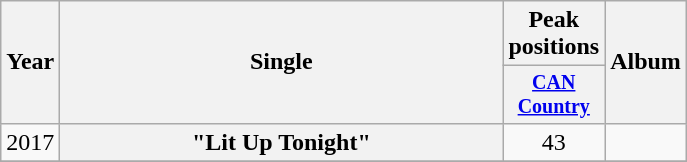<table class="wikitable plainrowheaders" style="text-align:center;">
<tr>
<th rowspan="2">Year</th>
<th rowspan="2" style="width:18em;">Single</th>
<th>Peak positions</th>
<th rowspan="2">Album</th>
</tr>
<tr style="font-size:smaller;">
<th width="3.5em;"><a href='#'>CAN Country</a><br></th>
</tr>
<tr>
<td>2017</td>
<th scope="row">"Lit Up Tonight"</th>
<td>43</td>
<td></td>
</tr>
<tr>
</tr>
</table>
